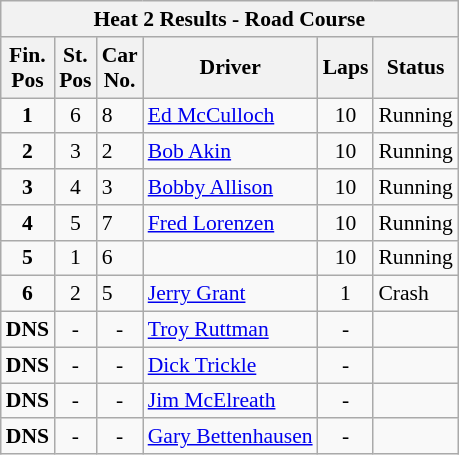<table class="wikitable" style="font-size:90%;">
<tr>
<th colspan=6>Heat 2 Results - Road Course</th>
</tr>
<tr>
<th>Fin.<br>Pos</th>
<th>St.<br>Pos</th>
<th>Car<br>No.</th>
<th>Driver</th>
<th>Laps</th>
<th>Status</th>
</tr>
<tr>
<td align=center><strong>1</strong></td>
<td align=center>6</td>
<td>8</td>
<td><a href='#'>Ed McCulloch</a></td>
<td align=center>10</td>
<td>Running</td>
</tr>
<tr>
<td align=center><strong>2</strong></td>
<td align=center>3</td>
<td>2</td>
<td><a href='#'>Bob Akin</a></td>
<td align=center>10</td>
<td>Running</td>
</tr>
<tr>
<td align=center><strong>3</strong></td>
<td align=center>4</td>
<td>3</td>
<td><a href='#'>Bobby Allison</a></td>
<td align=center>10</td>
<td>Running</td>
</tr>
<tr>
<td align=center><strong>4</strong></td>
<td align=center>5</td>
<td>7</td>
<td><a href='#'>Fred Lorenzen</a></td>
<td align=center>10</td>
<td>Running</td>
</tr>
<tr>
<td align=center><strong>5</strong></td>
<td align=center>1</td>
<td>6</td>
<td></td>
<td align=center>10</td>
<td>Running</td>
</tr>
<tr>
<td align=center><strong>6</strong></td>
<td align=center>2</td>
<td>5</td>
<td><a href='#'>Jerry Grant</a></td>
<td align=center>1</td>
<td>Crash</td>
</tr>
<tr>
<td><strong>DNS</strong></td>
<td align=center>-</td>
<td align=center>-</td>
<td><a href='#'>Troy Ruttman</a></td>
<td align=center>-</td>
<td></td>
</tr>
<tr>
<td><strong>DNS</strong></td>
<td align=center>-</td>
<td align=center>-</td>
<td><a href='#'>Dick Trickle</a></td>
<td align=center>-</td>
<td></td>
</tr>
<tr>
<td><strong>DNS</strong></td>
<td align=center>-</td>
<td align=center>-</td>
<td><a href='#'>Jim McElreath</a></td>
<td align=center>-</td>
<td></td>
</tr>
<tr>
<td><strong>DNS</strong></td>
<td align=center>-</td>
<td align=center>-</td>
<td><a href='#'>Gary Bettenhausen</a></td>
<td align=center>-</td>
<td></td>
</tr>
</table>
